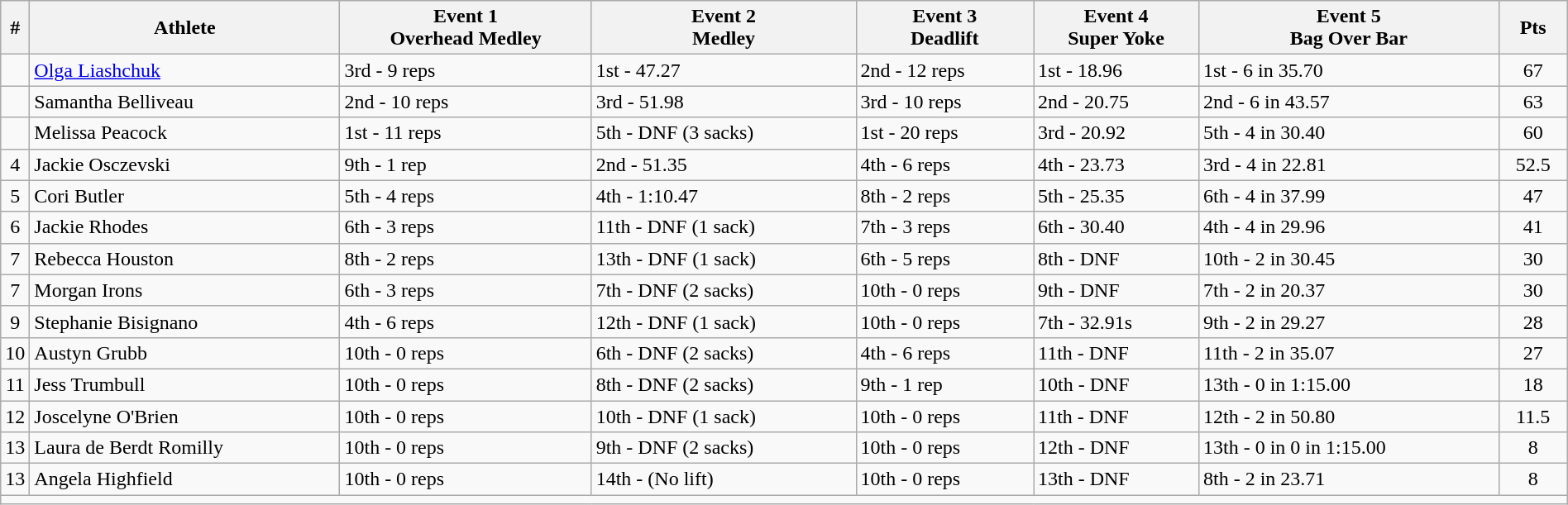<table class="wikitable sortable" style="display: inline-table;width: 100%;">
<tr>
<th scope="col" style="width: 10px;">#</th>
<th scope="col">Athlete</th>
<th scope="col">Event 1<br>Overhead Medley</th>
<th scope="col">Event 2<br>Medley</th>
<th scope="col">Event 3<br>Deadlift</th>
<th scope="col">Event 4<br>Super Yoke</th>
<th scope="col">Event 5<br>Bag Over Bar</th>
<th scope="col">Pts</th>
</tr>
<tr>
<td align=center></td>
<td> <a href='#'>Olga Liashchuk</a></td>
<td>3rd - 9 reps</td>
<td>1st - 47.27</td>
<td>2nd - 12 reps</td>
<td>1st - 18.96</td>
<td>1st - 6 in 35.70</td>
<td align=center>67</td>
</tr>
<tr>
<td align=center></td>
<td> Samantha Belliveau</td>
<td>2nd - 10 reps</td>
<td>3rd - 51.98</td>
<td>3rd - 10 reps</td>
<td>2nd - 20.75</td>
<td>2nd - 6 in 43.57</td>
<td align=center>63</td>
</tr>
<tr>
<td align=center></td>
<td> Melissa Peacock</td>
<td>1st - 11 reps</td>
<td>5th - DNF (3 sacks)</td>
<td>1st - 20 reps</td>
<td>3rd - 20.92</td>
<td>5th - 4 in 30.40</td>
<td align=center>60</td>
</tr>
<tr>
<td align=center>4</td>
<td> Jackie Osczevski</td>
<td>9th - 1 rep</td>
<td>2nd - 51.35</td>
<td>4th - 6 reps</td>
<td>4th - 23.73</td>
<td>3rd - 4 in 22.81</td>
<td align=center>52.5</td>
</tr>
<tr>
<td align=center>5</td>
<td> Cori Butler</td>
<td>5th - 4 reps</td>
<td>4th - 1:10.47</td>
<td>8th - 2 reps</td>
<td>5th - 25.35</td>
<td>6th - 4 in 37.99</td>
<td align=center>47</td>
</tr>
<tr>
<td align=center>6</td>
<td> Jackie Rhodes</td>
<td>6th - 3 reps</td>
<td>11th - DNF (1 sack)</td>
<td>7th - 3 reps</td>
<td>6th - 30.40</td>
<td>4th - 4 in 29.96</td>
<td align=center>41</td>
</tr>
<tr>
<td align=center>7</td>
<td>Rebecca Houston</td>
<td>8th - 2 reps</td>
<td>13th - DNF (1 sack)</td>
<td>6th - 5 reps</td>
<td>8th - DNF</td>
<td>10th - 2 in 30.45</td>
<td align=center>30</td>
</tr>
<tr>
<td align=center>7</td>
<td> Morgan Irons</td>
<td>6th - 3 reps</td>
<td>7th - DNF (2 sacks)</td>
<td>10th - 0 reps</td>
<td>9th - DNF</td>
<td>7th - 2 in 20.37</td>
<td align=center>30</td>
</tr>
<tr>
<td align=center>9</td>
<td> Stephanie Bisignano</td>
<td>4th - 6 reps</td>
<td>12th - DNF (1 sack)</td>
<td>10th - 0 reps</td>
<td>7th - 32.91s</td>
<td>9th - 2 in 29.27</td>
<td align=center>28</td>
</tr>
<tr>
<td align=center>10</td>
<td> Austyn Grubb</td>
<td>10th - 0 reps</td>
<td>6th - DNF (2 sacks)</td>
<td>4th - 6 reps</td>
<td>11th - DNF</td>
<td>11th - 2 in 35.07</td>
<td align=center>27</td>
</tr>
<tr>
<td align=center>11</td>
<td> Jess Trumbull</td>
<td>10th - 0 reps</td>
<td>8th - DNF (2 sacks)</td>
<td>9th - 1 rep</td>
<td>10th - DNF</td>
<td>13th - 0 in 1:15.00</td>
<td align=center>18</td>
</tr>
<tr>
<td align=center>12</td>
<td> Joscelyne O'Brien</td>
<td>10th - 0 reps</td>
<td>10th - DNF (1 sack)</td>
<td>10th - 0 reps</td>
<td>11th - DNF</td>
<td>12th - 2 in 50.80</td>
<td align=center>11.5</td>
</tr>
<tr>
<td align=center>13</td>
<td> Laura de Berdt Romilly</td>
<td>10th - 0 reps</td>
<td>9th - DNF (2 sacks)</td>
<td>10th - 0 reps</td>
<td>12th - DNF</td>
<td>13th - 0 in 0 in 1:15.00</td>
<td align=center>8</td>
</tr>
<tr>
<td align=center>13</td>
<td> Angela Highfield</td>
<td>10th - 0 reps</td>
<td>14th - (No lift)</td>
<td>10th - 0 reps</td>
<td>13th - DNF</td>
<td>8th - 2 in 23.71</td>
<td align=center>8</td>
</tr>
<tr class="sortbottom">
<td colspan="8" align=center></td>
</tr>
</table>
